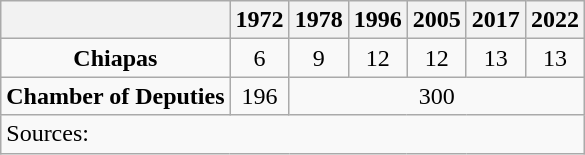<table class="wikitable mw-collapsible" style="text-align: center">
<tr>
<th></th>
<th>1972</th>
<th>1978</th>
<th>1996</th>
<th>2005</th>
<th>2017</th>
<th>2022</th>
</tr>
<tr>
<td><strong>Chiapas</strong></td>
<td>6</td>
<td>9</td>
<td>12</td>
<td>12</td>
<td>13</td>
<td>13</td>
</tr>
<tr>
<td><strong>Chamber of Deputies</strong></td>
<td>196</td>
<td colspan=5>300</td>
</tr>
<tr>
<td colspan=7 style="text-align: left">Sources: </td>
</tr>
</table>
